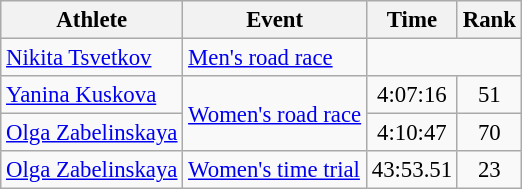<table class=wikitable style=font-size:95%;text-align:center>
<tr>
<th>Athlete</th>
<th>Event</th>
<th>Time</th>
<th>Rank</th>
</tr>
<tr align=center>
<td align=left><a href='#'>Nikita Tsvetkov</a></td>
<td align=left><a href='#'>Men's road race</a></td>
<td Colspan=2></td>
</tr>
<tr align=center>
<td align=left><a href='#'>Yanina Kuskova</a></td>
<td align=center rowspan=2><a href='#'>Women's road race</a></td>
<td>4:07:16</td>
<td>51</td>
</tr>
<tr align=center>
<td align=left><a href='#'>Olga Zabelinskaya</a></td>
<td>4:10:47</td>
<td>70</td>
</tr>
<tr align=center>
<td align=left><a href='#'>Olga Zabelinskaya</a></td>
<td align=left><a href='#'>Women's time trial</a></td>
<td>43:53.51</td>
<td>23</td>
</tr>
</table>
